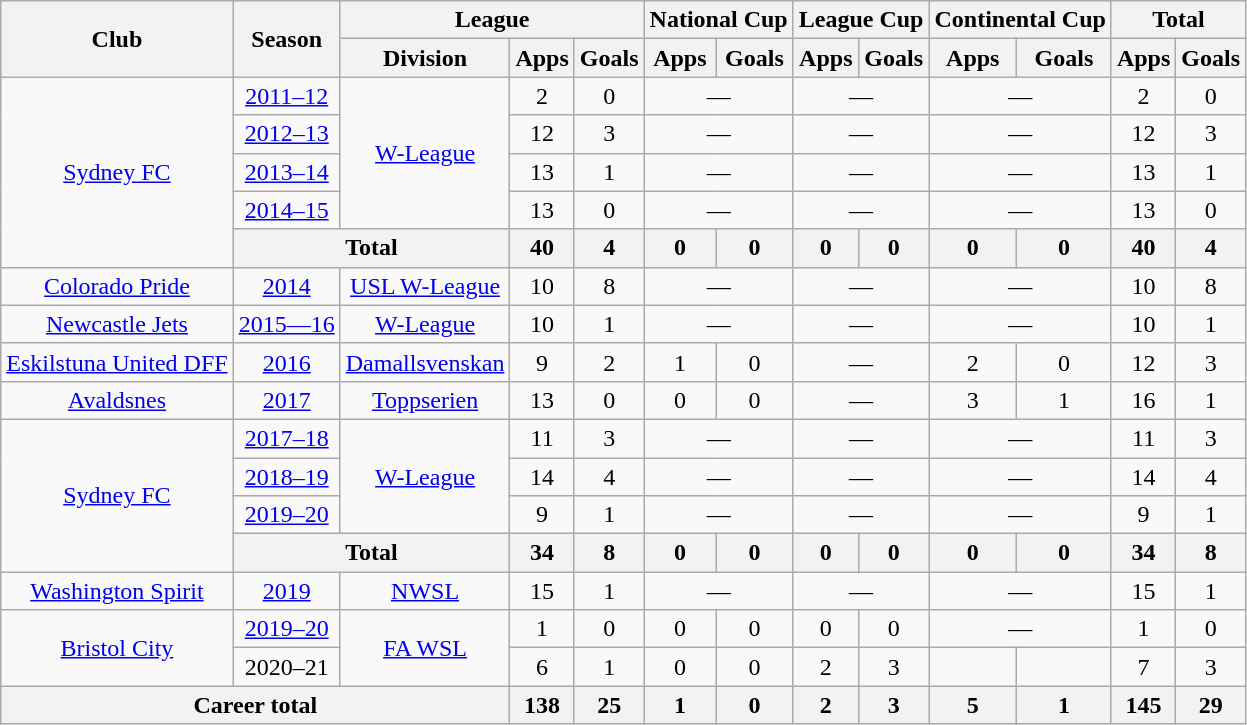<table class="wikitable" style="text-align: center;">
<tr>
<th rowspan="2">Club</th>
<th rowspan="2">Season</th>
<th colspan="3">League</th>
<th colspan="2">National Cup</th>
<th colspan="2">League Cup</th>
<th colspan="2">Continental Cup</th>
<th colspan="2">Total</th>
</tr>
<tr>
<th>Division</th>
<th>Apps</th>
<th>Goals</th>
<th>Apps</th>
<th>Goals</th>
<th>Apps</th>
<th>Goals</th>
<th>Apps</th>
<th>Goals</th>
<th>Apps</th>
<th>Goals</th>
</tr>
<tr>
<td rowspan="5"><a href='#'>Sydney FC</a></td>
<td><a href='#'>2011–12</a></td>
<td rowspan="4"><a href='#'>W-League</a></td>
<td>2</td>
<td>0</td>
<td colspan="2">—</td>
<td colspan="2">—</td>
<td colspan="2">—</td>
<td>2</td>
<td>0</td>
</tr>
<tr>
<td><a href='#'>2012–13</a></td>
<td>12</td>
<td>3</td>
<td colspan="2">—</td>
<td colspan="2">—</td>
<td colspan="2">—</td>
<td>12</td>
<td>3</td>
</tr>
<tr>
<td><a href='#'>2013–14</a></td>
<td>13</td>
<td>1</td>
<td colspan="2">—</td>
<td colspan="2">—</td>
<td colspan="2">—</td>
<td>13</td>
<td>1</td>
</tr>
<tr>
<td><a href='#'>2014–15</a></td>
<td>13</td>
<td>0</td>
<td colspan="2">—</td>
<td colspan="2">—</td>
<td colspan="2">—</td>
<td>13</td>
<td>0</td>
</tr>
<tr>
<th colspan="2">Total</th>
<th>40</th>
<th>4</th>
<th>0</th>
<th>0</th>
<th>0</th>
<th>0</th>
<th>0</th>
<th>0</th>
<th>40</th>
<th>4</th>
</tr>
<tr>
<td><a href='#'>Colorado Pride</a></td>
<td><a href='#'>2014</a></td>
<td><a href='#'>USL W-League</a></td>
<td>10</td>
<td>8</td>
<td colspan="2">—</td>
<td colspan="2">—</td>
<td colspan="2">—</td>
<td>10</td>
<td>8</td>
</tr>
<tr>
<td><a href='#'>Newcastle Jets</a></td>
<td><a href='#'>2015—16</a></td>
<td><a href='#'>W-League</a></td>
<td>10</td>
<td>1</td>
<td colspan="2">—</td>
<td colspan="2">—</td>
<td colspan="2">—</td>
<td>10</td>
<td>1</td>
</tr>
<tr>
<td><a href='#'>Eskilstuna United DFF</a></td>
<td><a href='#'>2016</a></td>
<td><a href='#'>Damallsvenskan</a></td>
<td>9</td>
<td>2</td>
<td>1</td>
<td>0</td>
<td colspan="2">—</td>
<td>2</td>
<td>0</td>
<td>12</td>
<td>3</td>
</tr>
<tr>
<td><a href='#'>Avaldsnes</a></td>
<td><a href='#'>2017</a></td>
<td><a href='#'>Toppserien</a></td>
<td>13</td>
<td>0</td>
<td>0</td>
<td>0</td>
<td colspan="2">—</td>
<td>3</td>
<td>1</td>
<td>16</td>
<td>1</td>
</tr>
<tr>
<td rowspan="4"><a href='#'>Sydney FC</a></td>
<td><a href='#'>2017–18</a></td>
<td rowspan="3"><a href='#'>W-League</a></td>
<td>11</td>
<td>3</td>
<td colspan="2">—</td>
<td colspan="2">—</td>
<td colspan="2">—</td>
<td>11</td>
<td>3</td>
</tr>
<tr>
<td><a href='#'>2018–19</a></td>
<td>14</td>
<td>4</td>
<td colspan="2">—</td>
<td colspan="2">—</td>
<td colspan="2">—</td>
<td>14</td>
<td>4</td>
</tr>
<tr>
<td><a href='#'>2019–20</a></td>
<td>9</td>
<td>1</td>
<td colspan="2">—</td>
<td colspan="2">—</td>
<td colspan="2">—</td>
<td>9</td>
<td>1</td>
</tr>
<tr>
<th colspan="2">Total</th>
<th>34</th>
<th>8</th>
<th>0</th>
<th>0</th>
<th>0</th>
<th>0</th>
<th>0</th>
<th>0</th>
<th>34</th>
<th>8</th>
</tr>
<tr>
<td><a href='#'>Washington Spirit</a></td>
<td><a href='#'>2019</a></td>
<td><a href='#'>NWSL</a></td>
<td>15</td>
<td>1</td>
<td colspan="2">—</td>
<td colspan="2">—</td>
<td colspan="2">—</td>
<td>15</td>
<td>1</td>
</tr>
<tr>
<td rowspan="2"><a href='#'>Bristol City</a></td>
<td><a href='#'>2019–20</a></td>
<td rowspan="2"><a href='#'>FA WSL</a></td>
<td>1</td>
<td>0</td>
<td>0</td>
<td>0</td>
<td>0</td>
<td>0</td>
<td colspan="2">—</td>
<td>1</td>
<td>0</td>
</tr>
<tr>
<td>2020–21</td>
<td>6</td>
<td>1</td>
<td>0</td>
<td>0</td>
<td>2</td>
<td>3</td>
<td></td>
<td></td>
<td>7</td>
<td>3</td>
</tr>
<tr>
<th colspan="3">Career total</th>
<th>138</th>
<th>25</th>
<th>1</th>
<th>0</th>
<th>2</th>
<th>3</th>
<th>5</th>
<th>1</th>
<th>145</th>
<th>29</th>
</tr>
</table>
